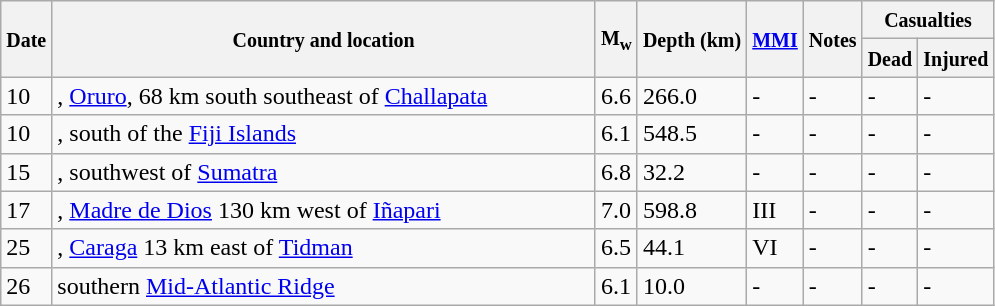<table class="wikitable sortable" style="border:1px black; margin-left:1em;">
<tr>
<th rowspan="2"><small>Date</small></th>
<th rowspan="2" style="width: 355px"><small>Country and location</small></th>
<th rowspan="2"><small>M<sub>w</sub></small></th>
<th rowspan="2"><small>Depth (km)</small></th>
<th rowspan="2"><small><a href='#'>MMI</a></small></th>
<th rowspan="2" class="unsortable"><small>Notes</small></th>
<th colspan="2"><small>Casualties</small></th>
</tr>
<tr>
<th><small>Dead</small></th>
<th><small>Injured</small></th>
</tr>
<tr>
<td>10</td>
<td>, <a href='#'>Oruro</a>, 68 km south southeast of <a href='#'>Challapata</a></td>
<td>6.6</td>
<td>266.0</td>
<td>-</td>
<td>-</td>
<td>-</td>
<td>-</td>
</tr>
<tr>
<td>10</td>
<td>, south of the <a href='#'>Fiji Islands</a></td>
<td>6.1</td>
<td>548.5</td>
<td>-</td>
<td>-</td>
<td>-</td>
<td>-</td>
</tr>
<tr>
<td>15</td>
<td>, southwest of <a href='#'>Sumatra</a></td>
<td>6.8</td>
<td>32.2</td>
<td>-</td>
<td>-</td>
<td>-</td>
<td>-</td>
</tr>
<tr>
<td>17</td>
<td>, <a href='#'>Madre de Dios</a> 130 km west of <a href='#'>Iñapari</a></td>
<td>7.0</td>
<td>598.8</td>
<td>III</td>
<td>-</td>
<td>-</td>
<td>-</td>
</tr>
<tr>
<td>25</td>
<td>, <a href='#'>Caraga</a> 13 km east of <a href='#'>Tidman</a></td>
<td>6.5</td>
<td>44.1</td>
<td>VI</td>
<td>-</td>
<td>-</td>
<td>-</td>
</tr>
<tr>
<td>26</td>
<td>southern <a href='#'>Mid-Atlantic Ridge</a></td>
<td>6.1</td>
<td>10.0</td>
<td>-</td>
<td>-</td>
<td>-</td>
<td>-</td>
</tr>
<tr>
</tr>
</table>
